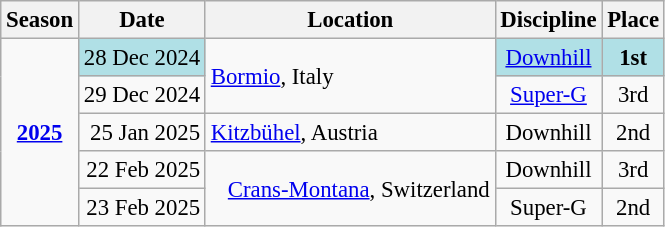<table class="wikitable" style="text-align:center; font-size:95%;">
<tr>
<th>Season</th>
<th>Date</th>
<th>Location</th>
<th>Discipline</th>
<th>Place</th>
</tr>
<tr>
<td rowspan=5><strong><a href='#'>2025</a></strong></td>
<td align=right bgcolor="#BOEOE6">28 Dec 2024</td>
<td rowspan=2 style=text-align:left> <a href='#'>Bormio</a>, Italy</td>
<td bgcolor="#BOEOE6"><a href='#'>Downhill</a></td>
<td bgcolor="#BOEOE6"><strong>1st</strong></td>
</tr>
<tr>
<td align=right>29 Dec 2024</td>
<td><a href='#'>Super-G</a></td>
<td>3rd</td>
</tr>
<tr>
<td align=right>25 Jan 2025</td>
<td align=left> <a href='#'>Kitzbühel</a>, Austria</td>
<td>Downhill</td>
<td>2nd</td>
</tr>
<tr>
<td align=right>22 Feb 2025</td>
<td align=left rowspan=2>   <a href='#'>Crans-Montana</a>, Switzerland</td>
<td>Downhill</td>
<td>3rd</td>
</tr>
<tr>
<td align=right>23 Feb 2025</td>
<td>Super-G</td>
<td>2nd</td>
</tr>
</table>
